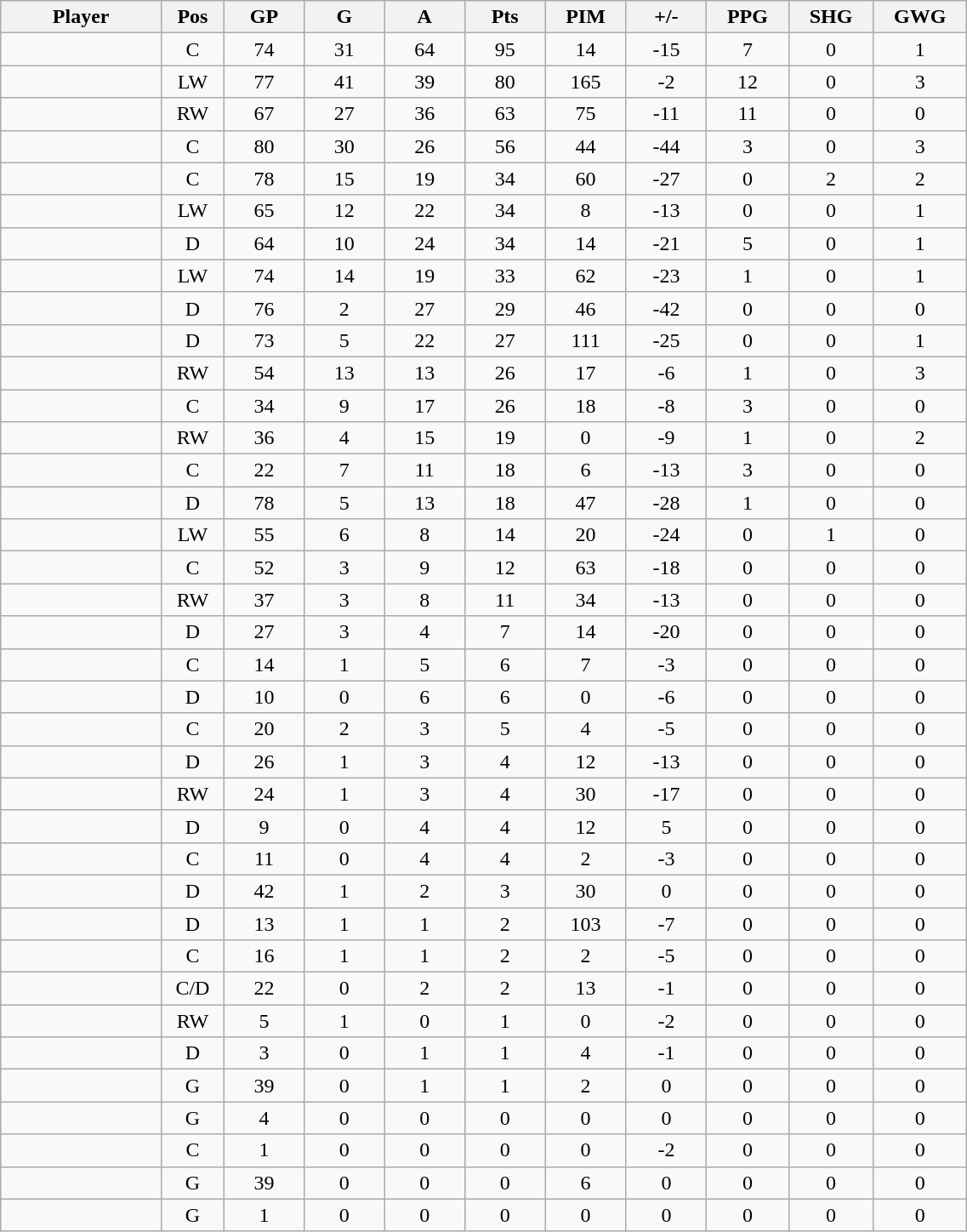<table class="wikitable sortable" width="60%">
<tr ALIGN="center">
<th bgcolor="#DDDDFF" width="10%">Player</th>
<th bgcolor="#DDDDFF" width="3%" title="Position">Pos</th>
<th bgcolor="#DDDDFF" width="5%" title="Games played">GP</th>
<th bgcolor="#DDDDFF" width="5%" title="Goals">G</th>
<th bgcolor="#DDDDFF" width="5%" title="Assists">A</th>
<th bgcolor="#DDDDFF" width="5%" title="Points">Pts</th>
<th bgcolor="#DDDDFF" width="5%" title="Penalties in Minutes">PIM</th>
<th bgcolor="#DDDDFF" width="5%" title="Plus/minus">+/-</th>
<th bgcolor="#DDDDFF" width="5%" title="Power play goals">PPG</th>
<th bgcolor="#DDDDFF" width="5%" title="Short-handed goals">SHG</th>
<th bgcolor="#DDDDFF" width="5%" title="Game-winning goals">GWG</th>
</tr>
<tr align="center">
<td align="right"></td>
<td>C</td>
<td>74</td>
<td>31</td>
<td>64</td>
<td>95</td>
<td>14</td>
<td>-15</td>
<td>7</td>
<td>0</td>
<td>1</td>
</tr>
<tr align="center">
<td align="right"></td>
<td>LW</td>
<td>77</td>
<td>41</td>
<td>39</td>
<td>80</td>
<td>165</td>
<td>-2</td>
<td>12</td>
<td>0</td>
<td>3</td>
</tr>
<tr align="center">
<td align="right"></td>
<td>RW</td>
<td>67</td>
<td>27</td>
<td>36</td>
<td>63</td>
<td>75</td>
<td>-11</td>
<td>11</td>
<td>0</td>
<td>0</td>
</tr>
<tr align="center">
<td align="right"></td>
<td>C</td>
<td>80</td>
<td>30</td>
<td>26</td>
<td>56</td>
<td>44</td>
<td>-44</td>
<td>3</td>
<td>0</td>
<td>3</td>
</tr>
<tr align="center">
<td align="right"></td>
<td>C</td>
<td>78</td>
<td>15</td>
<td>19</td>
<td>34</td>
<td>60</td>
<td>-27</td>
<td>0</td>
<td>2</td>
<td>2</td>
</tr>
<tr align="center">
<td align="right"></td>
<td>LW</td>
<td>65</td>
<td>12</td>
<td>22</td>
<td>34</td>
<td>8</td>
<td>-13</td>
<td>0</td>
<td>0</td>
<td>1</td>
</tr>
<tr align="center">
<td align="right"></td>
<td>D</td>
<td>64</td>
<td>10</td>
<td>24</td>
<td>34</td>
<td>14</td>
<td>-21</td>
<td>5</td>
<td>0</td>
<td>1</td>
</tr>
<tr align="center">
<td align="right"></td>
<td>LW</td>
<td>74</td>
<td>14</td>
<td>19</td>
<td>33</td>
<td>62</td>
<td>-23</td>
<td>1</td>
<td>0</td>
<td>1</td>
</tr>
<tr align="center">
<td align="right"></td>
<td>D</td>
<td>76</td>
<td>2</td>
<td>27</td>
<td>29</td>
<td>46</td>
<td>-42</td>
<td>0</td>
<td>0</td>
<td>0</td>
</tr>
<tr align="center">
<td align="right"></td>
<td>D</td>
<td>73</td>
<td>5</td>
<td>22</td>
<td>27</td>
<td>111</td>
<td>-25</td>
<td>0</td>
<td>0</td>
<td>1</td>
</tr>
<tr align="center">
<td align="right"></td>
<td>RW</td>
<td>54</td>
<td>13</td>
<td>13</td>
<td>26</td>
<td>17</td>
<td>-6</td>
<td>1</td>
<td>0</td>
<td>3</td>
</tr>
<tr align="center">
<td align="right"></td>
<td>C</td>
<td>34</td>
<td>9</td>
<td>17</td>
<td>26</td>
<td>18</td>
<td>-8</td>
<td>3</td>
<td>0</td>
<td>0</td>
</tr>
<tr align="center">
<td align="right"></td>
<td>RW</td>
<td>36</td>
<td>4</td>
<td>15</td>
<td>19</td>
<td>0</td>
<td>-9</td>
<td>1</td>
<td>0</td>
<td>2</td>
</tr>
<tr align="center">
<td align="right"></td>
<td>C</td>
<td>22</td>
<td>7</td>
<td>11</td>
<td>18</td>
<td>6</td>
<td>-13</td>
<td>3</td>
<td>0</td>
<td>0</td>
</tr>
<tr align="center">
<td align="right"></td>
<td>D</td>
<td>78</td>
<td>5</td>
<td>13</td>
<td>18</td>
<td>47</td>
<td>-28</td>
<td>1</td>
<td>0</td>
<td>0</td>
</tr>
<tr align="center">
<td align="right"></td>
<td>LW</td>
<td>55</td>
<td>6</td>
<td>8</td>
<td>14</td>
<td>20</td>
<td>-24</td>
<td>0</td>
<td>1</td>
<td>0</td>
</tr>
<tr align="center">
<td align="right"></td>
<td>C</td>
<td>52</td>
<td>3</td>
<td>9</td>
<td>12</td>
<td>63</td>
<td>-18</td>
<td>0</td>
<td>0</td>
<td>0</td>
</tr>
<tr align="center">
<td align="right"></td>
<td>RW</td>
<td>37</td>
<td>3</td>
<td>8</td>
<td>11</td>
<td>34</td>
<td>-13</td>
<td>0</td>
<td>0</td>
<td>0</td>
</tr>
<tr align="center">
<td align="right"></td>
<td>D</td>
<td>27</td>
<td>3</td>
<td>4</td>
<td>7</td>
<td>14</td>
<td>-20</td>
<td>0</td>
<td>0</td>
<td>0</td>
</tr>
<tr align="center">
<td align="right"></td>
<td>C</td>
<td>14</td>
<td>1</td>
<td>5</td>
<td>6</td>
<td>7</td>
<td>-3</td>
<td>0</td>
<td>0</td>
<td>0</td>
</tr>
<tr align="center">
<td align="right"></td>
<td>D</td>
<td>10</td>
<td>0</td>
<td>6</td>
<td>6</td>
<td>0</td>
<td>-6</td>
<td>0</td>
<td>0</td>
<td>0</td>
</tr>
<tr align="center">
<td align="right"></td>
<td>C</td>
<td>20</td>
<td>2</td>
<td>3</td>
<td>5</td>
<td>4</td>
<td>-5</td>
<td>0</td>
<td>0</td>
<td>0</td>
</tr>
<tr align="center">
<td align="right"></td>
<td>D</td>
<td>26</td>
<td>1</td>
<td>3</td>
<td>4</td>
<td>12</td>
<td>-13</td>
<td>0</td>
<td>0</td>
<td>0</td>
</tr>
<tr align="center">
<td align="right"></td>
<td>RW</td>
<td>24</td>
<td>1</td>
<td>3</td>
<td>4</td>
<td>30</td>
<td>-17</td>
<td>0</td>
<td>0</td>
<td>0</td>
</tr>
<tr align="center">
<td align="right"></td>
<td>D</td>
<td>9</td>
<td>0</td>
<td>4</td>
<td>4</td>
<td>12</td>
<td>5</td>
<td>0</td>
<td>0</td>
<td>0</td>
</tr>
<tr align="center">
<td align="right"></td>
<td>C</td>
<td>11</td>
<td>0</td>
<td>4</td>
<td>4</td>
<td>2</td>
<td>-3</td>
<td>0</td>
<td>0</td>
<td>0</td>
</tr>
<tr align="center">
<td align="right"></td>
<td>D</td>
<td>42</td>
<td>1</td>
<td>2</td>
<td>3</td>
<td>30</td>
<td>0</td>
<td>0</td>
<td>0</td>
<td>0</td>
</tr>
<tr align="center">
<td align="right"></td>
<td>D</td>
<td>13</td>
<td>1</td>
<td>1</td>
<td>2</td>
<td>103</td>
<td>-7</td>
<td>0</td>
<td>0</td>
<td>0</td>
</tr>
<tr align="center">
<td align="right"></td>
<td>C</td>
<td>16</td>
<td>1</td>
<td>1</td>
<td>2</td>
<td>2</td>
<td>-5</td>
<td>0</td>
<td>0</td>
<td>0</td>
</tr>
<tr align="center">
<td align="right"></td>
<td>C/D</td>
<td>22</td>
<td>0</td>
<td>2</td>
<td>2</td>
<td>13</td>
<td>-1</td>
<td>0</td>
<td>0</td>
<td>0</td>
</tr>
<tr align="center">
<td align="right"></td>
<td>RW</td>
<td>5</td>
<td>1</td>
<td>0</td>
<td>1</td>
<td>0</td>
<td>-2</td>
<td>0</td>
<td>0</td>
<td>0</td>
</tr>
<tr align="center">
<td align="right"></td>
<td>D</td>
<td>3</td>
<td>0</td>
<td>1</td>
<td>1</td>
<td>4</td>
<td>-1</td>
<td>0</td>
<td>0</td>
<td>0</td>
</tr>
<tr align="center">
<td align="right"></td>
<td>G</td>
<td>39</td>
<td>0</td>
<td>1</td>
<td>1</td>
<td>2</td>
<td>0</td>
<td>0</td>
<td>0</td>
<td>0</td>
</tr>
<tr align="center">
<td align="right"></td>
<td>G</td>
<td>4</td>
<td>0</td>
<td>0</td>
<td>0</td>
<td>0</td>
<td>0</td>
<td>0</td>
<td>0</td>
<td>0</td>
</tr>
<tr align="center">
<td align="right"></td>
<td>C</td>
<td>1</td>
<td>0</td>
<td>0</td>
<td>0</td>
<td>0</td>
<td>-2</td>
<td>0</td>
<td>0</td>
<td>0</td>
</tr>
<tr align="center">
<td align="right"></td>
<td>G</td>
<td>39</td>
<td>0</td>
<td>0</td>
<td>0</td>
<td>6</td>
<td>0</td>
<td>0</td>
<td>0</td>
<td>0</td>
</tr>
<tr align="center">
<td align="right"></td>
<td>G</td>
<td>1</td>
<td>0</td>
<td>0</td>
<td>0</td>
<td>0</td>
<td>0</td>
<td>0</td>
<td>0</td>
<td>0</td>
</tr>
</table>
